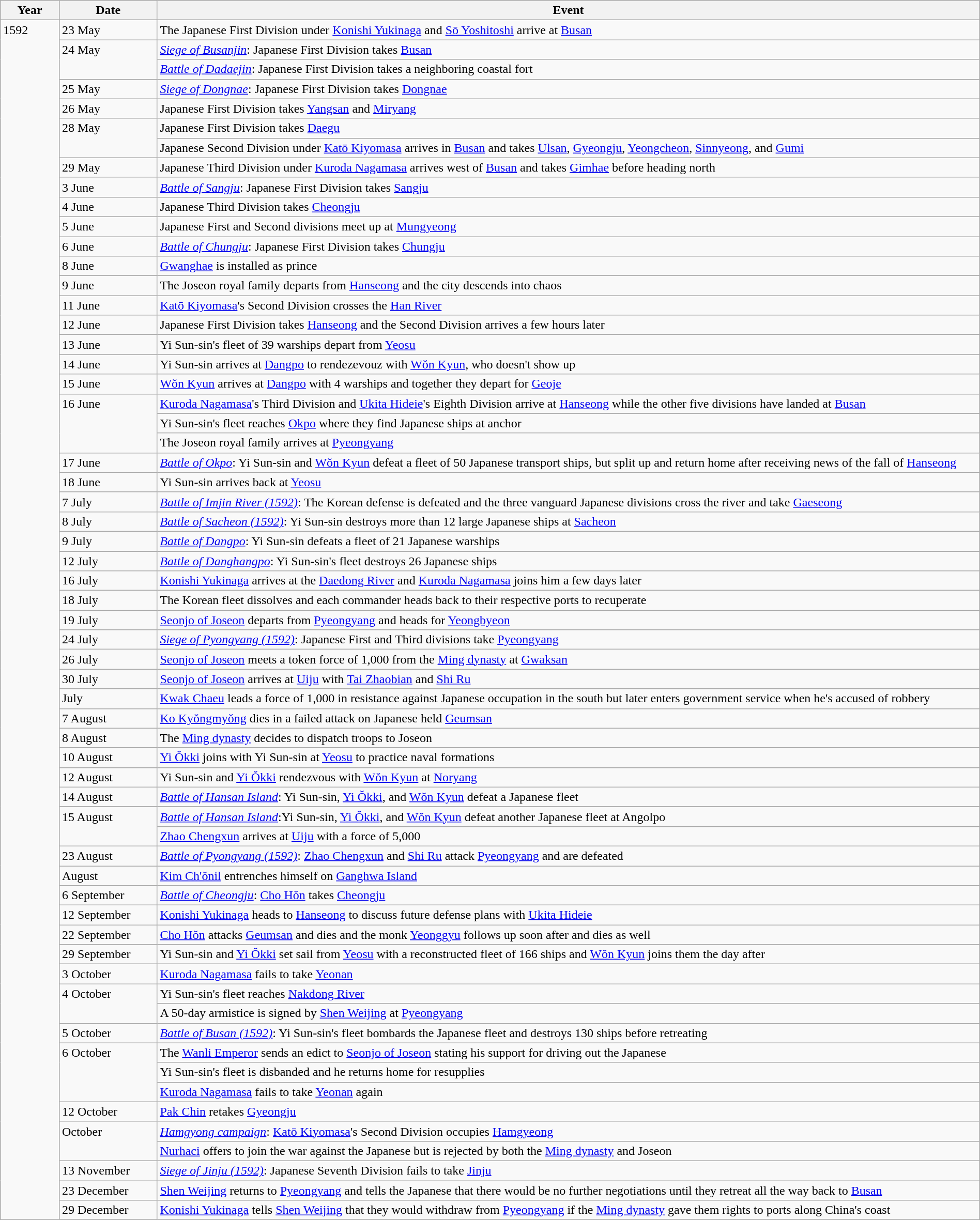<table class="wikitable" width="100%">
<tr>
<th style="width:6%">Year</th>
<th style="width:10%">Date</th>
<th>Event</th>
</tr>
<tr>
<td rowspan="61" valign="top">1592</td>
<td>23 May</td>
<td>The Japanese First Division under <a href='#'>Konishi Yukinaga</a> and <a href='#'>Sō Yoshitoshi</a> arrive at <a href='#'>Busan</a></td>
</tr>
<tr>
<td rowspan="2" valign="top">24 May</td>
<td><em><a href='#'>Siege of Busanjin</a></em>: Japanese First Division takes <a href='#'>Busan</a></td>
</tr>
<tr>
<td><em><a href='#'>Battle of Dadaejin</a></em>: Japanese First Division takes a neighboring coastal fort</td>
</tr>
<tr>
<td>25 May</td>
<td><em><a href='#'>Siege of Dongnae</a></em>: Japanese First Division takes <a href='#'>Dongnae</a></td>
</tr>
<tr>
<td>26 May</td>
<td>Japanese First Division takes <a href='#'>Yangsan</a> and <a href='#'>Miryang</a></td>
</tr>
<tr>
<td rowspan="2" valign="top">28 May</td>
<td>Japanese First Division takes <a href='#'>Daegu</a></td>
</tr>
<tr>
<td>Japanese Second Division under <a href='#'>Katō Kiyomasa</a> arrives in <a href='#'>Busan</a> and takes <a href='#'>Ulsan</a>, <a href='#'>Gyeongju</a>, <a href='#'>Yeongcheon</a>, <a href='#'>Sinnyeong</a>, and <a href='#'>Gumi</a></td>
</tr>
<tr>
<td>29 May</td>
<td>Japanese Third Division under <a href='#'>Kuroda Nagamasa</a> arrives west of <a href='#'>Busan</a> and takes <a href='#'>Gimhae</a> before heading north</td>
</tr>
<tr>
<td>3 June</td>
<td><em><a href='#'>Battle of Sangju</a></em>: Japanese First Division takes <a href='#'>Sangju</a></td>
</tr>
<tr>
<td>4 June</td>
<td>Japanese Third Division takes <a href='#'>Cheongju</a></td>
</tr>
<tr>
<td>5 June</td>
<td>Japanese First and Second divisions meet up at <a href='#'>Mungyeong</a></td>
</tr>
<tr>
<td>6 June</td>
<td><em><a href='#'>Battle of Chungju</a></em>: Japanese First Division takes <a href='#'>Chungju</a></td>
</tr>
<tr>
<td>8 June</td>
<td><a href='#'>Gwanghae</a> is installed as prince</td>
</tr>
<tr>
<td>9 June</td>
<td>The Joseon royal family departs from <a href='#'>Hanseong</a> and the city descends into chaos</td>
</tr>
<tr>
<td>11 June</td>
<td><a href='#'>Katō Kiyomasa</a>'s Second Division crosses the <a href='#'>Han River</a></td>
</tr>
<tr>
<td>12 June</td>
<td>Japanese First Division takes <a href='#'>Hanseong</a> and the Second Division arrives a few hours later</td>
</tr>
<tr>
<td>13 June</td>
<td>Yi Sun-sin's fleet of 39 warships depart from <a href='#'>Yeosu</a></td>
</tr>
<tr>
<td>14 June</td>
<td>Yi Sun-sin arrives at <a href='#'>Dangpo</a> to rendezevouz with <a href='#'>Wŏn Kyun</a>, who doesn't show up</td>
</tr>
<tr>
<td>15 June</td>
<td><a href='#'>Wŏn Kyun</a> arrives at <a href='#'>Dangpo</a> with 4 warships and together they depart for <a href='#'>Geoje</a></td>
</tr>
<tr>
<td rowspan="3" valign="top">16 June</td>
<td><a href='#'>Kuroda Nagamasa</a>'s Third Division and <a href='#'>Ukita Hideie</a>'s Eighth Division arrive at <a href='#'>Hanseong</a> while the other five divisions have landed at <a href='#'>Busan</a></td>
</tr>
<tr>
<td>Yi Sun-sin's fleet reaches <a href='#'>Okpo</a> where they find Japanese ships at anchor</td>
</tr>
<tr>
<td>The Joseon royal family arrives at <a href='#'>Pyeongyang</a></td>
</tr>
<tr>
<td>17 June</td>
<td><em><a href='#'>Battle of Okpo</a></em>: Yi Sun-sin and <a href='#'>Wŏn Kyun</a> defeat a fleet of 50 Japanese transport ships, but split up and return home after receiving news of the fall of <a href='#'>Hanseong</a></td>
</tr>
<tr>
<td>18 June</td>
<td>Yi Sun-sin arrives back at <a href='#'>Yeosu</a></td>
</tr>
<tr>
<td>7 July</td>
<td><em><a href='#'>Battle of Imjin River (1592)</a></em>: The Korean defense is defeated and the three vanguard Japanese divisions cross the river and take <a href='#'>Gaeseong</a></td>
</tr>
<tr>
<td>8 July</td>
<td><em><a href='#'>Battle of Sacheon (1592)</a></em>: Yi Sun-sin destroys more than 12 large Japanese ships at <a href='#'>Sacheon</a></td>
</tr>
<tr>
<td>9 July</td>
<td><em><a href='#'>Battle of Dangpo</a></em>: Yi Sun-sin defeats a fleet of 21 Japanese warships</td>
</tr>
<tr>
<td>12 July</td>
<td><em><a href='#'>Battle of Danghangpo</a></em>: Yi Sun-sin's fleet destroys 26 Japanese ships</td>
</tr>
<tr>
<td>16 July</td>
<td><a href='#'>Konishi Yukinaga</a> arrives at the <a href='#'>Daedong River</a> and <a href='#'>Kuroda Nagamasa</a> joins him a few days later</td>
</tr>
<tr>
<td>18 July</td>
<td>The Korean fleet dissolves and each commander heads back to their respective ports to recuperate</td>
</tr>
<tr>
<td>19 July</td>
<td><a href='#'>Seonjo of Joseon</a> departs from <a href='#'>Pyeongyang</a> and heads for <a href='#'>Yeongbyeon</a></td>
</tr>
<tr>
<td>24 July</td>
<td><em><a href='#'>Siege of Pyongyang (1592)</a></em>: Japanese First and Third divisions take <a href='#'>Pyeongyang</a></td>
</tr>
<tr>
<td>26 July</td>
<td><a href='#'>Seonjo of Joseon</a> meets a token force of 1,000 from the <a href='#'>Ming dynasty</a> at <a href='#'>Gwaksan</a></td>
</tr>
<tr>
<td>30 July</td>
<td><a href='#'>Seonjo of Joseon</a> arrives at <a href='#'>Uiju</a> with <a href='#'>Tai Zhaobian</a> and <a href='#'>Shi Ru</a></td>
</tr>
<tr>
<td>July</td>
<td><a href='#'>Kwak Chaeu</a> leads a force of 1,000 in resistance against Japanese occupation in the south but later enters government service when he's accused of robbery</td>
</tr>
<tr>
<td>7 August</td>
<td><a href='#'>Ko Kyŏngmyŏng</a> dies in a failed attack on Japanese held <a href='#'>Geumsan</a></td>
</tr>
<tr>
<td>8 August</td>
<td>The <a href='#'>Ming dynasty</a> decides to dispatch troops to Joseon</td>
</tr>
<tr>
<td>10 August</td>
<td><a href='#'>Yi Ŏkki</a> joins with Yi Sun-sin at <a href='#'>Yeosu</a> to practice naval formations</td>
</tr>
<tr>
<td>12 August</td>
<td>Yi Sun-sin and <a href='#'>Yi Ŏkki</a> rendezvous with <a href='#'>Wŏn Kyun</a> at <a href='#'>Noryang</a></td>
</tr>
<tr>
<td>14 August</td>
<td><em><a href='#'>Battle of Hansan Island</a></em>: Yi Sun-sin, <a href='#'>Yi Ŏkki</a>, and <a href='#'>Wŏn Kyun</a> defeat a Japanese fleet</td>
</tr>
<tr>
<td rowspan="2" valign="top">15 August</td>
<td><em><a href='#'>Battle of Hansan Island</a></em>:Yi Sun-sin, <a href='#'>Yi Ŏkki</a>, and <a href='#'>Wŏn Kyun</a> defeat another Japanese fleet at Angolpo</td>
</tr>
<tr>
<td><a href='#'>Zhao Chengxun</a> arrives at <a href='#'>Uiju</a> with a force of 5,000</td>
</tr>
<tr>
<td>23 August</td>
<td><em><a href='#'>Battle of Pyongyang (1592)</a></em>: <a href='#'>Zhao Chengxun</a> and <a href='#'>Shi Ru</a> attack <a href='#'>Pyeongyang</a> and are defeated</td>
</tr>
<tr>
<td>August</td>
<td><a href='#'>Kim Ch'ŏnil</a> entrenches himself on <a href='#'>Ganghwa Island</a></td>
</tr>
<tr>
<td>6 September</td>
<td><em><a href='#'>Battle of Cheongju</a></em>: <a href='#'>Cho Hŏn</a> takes <a href='#'>Cheongju</a></td>
</tr>
<tr>
<td>12 September</td>
<td><a href='#'>Konishi Yukinaga</a> heads to <a href='#'>Hanseong</a> to discuss future defense plans with <a href='#'>Ukita Hideie</a></td>
</tr>
<tr>
<td>22 September</td>
<td><a href='#'>Cho Hŏn</a> attacks <a href='#'>Geumsan</a> and dies and the monk <a href='#'>Yeonggyu</a> follows up soon after and dies as well</td>
</tr>
<tr>
<td>29 September</td>
<td>Yi Sun-sin and <a href='#'>Yi Ŏkki</a> set sail from <a href='#'>Yeosu</a> with a reconstructed fleet of 166 ships and <a href='#'>Wŏn Kyun</a> joins them the day after</td>
</tr>
<tr>
<td>3 October</td>
<td><a href='#'>Kuroda Nagamasa</a> fails to take <a href='#'>Yeonan</a></td>
</tr>
<tr>
<td rowspan="2" valign="top">4 October</td>
<td>Yi Sun-sin's fleet reaches <a href='#'>Nakdong River</a></td>
</tr>
<tr>
<td>A 50-day armistice is signed by <a href='#'>Shen Weijing</a> at <a href='#'>Pyeongyang</a></td>
</tr>
<tr>
<td>5 October</td>
<td><em><a href='#'>Battle of Busan (1592)</a></em>: Yi Sun-sin's fleet bombards the Japanese fleet and destroys 130 ships before retreating</td>
</tr>
<tr>
<td rowspan="3" valign="top">6 October</td>
<td>The <a href='#'>Wanli Emperor</a> sends an edict to <a href='#'>Seonjo of Joseon</a> stating his support for driving out the Japanese</td>
</tr>
<tr>
<td>Yi Sun-sin's fleet is disbanded and he returns home for resupplies</td>
</tr>
<tr>
<td><a href='#'>Kuroda Nagamasa</a> fails to take <a href='#'>Yeonan</a> again</td>
</tr>
<tr>
<td>12 October</td>
<td><a href='#'>Pak Chin</a> retakes <a href='#'>Gyeongju</a></td>
</tr>
<tr>
<td rowspan="2" valign="top">October</td>
<td><em><a href='#'>Hamgyong campaign</a></em>: <a href='#'>Katō Kiyomasa</a>'s Second Division occupies <a href='#'>Hamgyeong</a></td>
</tr>
<tr>
<td><a href='#'>Nurhaci</a> offers to join the war against the Japanese but is rejected by both the <a href='#'>Ming dynasty</a> and Joseon</td>
</tr>
<tr>
<td>13 November</td>
<td><em><a href='#'>Siege of Jinju (1592)</a></em>: Japanese Seventh Division fails to take <a href='#'>Jinju</a></td>
</tr>
<tr>
<td>23 December</td>
<td><a href='#'>Shen Weijing</a> returns to <a href='#'>Pyeongyang</a> and tells the Japanese that there would be no further negotiations until they retreat all the way back to <a href='#'>Busan</a></td>
</tr>
<tr>
<td>29 December</td>
<td><a href='#'>Konishi Yukinaga</a> tells <a href='#'>Shen Weijing</a> that they would withdraw from <a href='#'>Pyeongyang</a> if the <a href='#'>Ming dynasty</a> gave them rights to ports along China's coast</td>
</tr>
</table>
